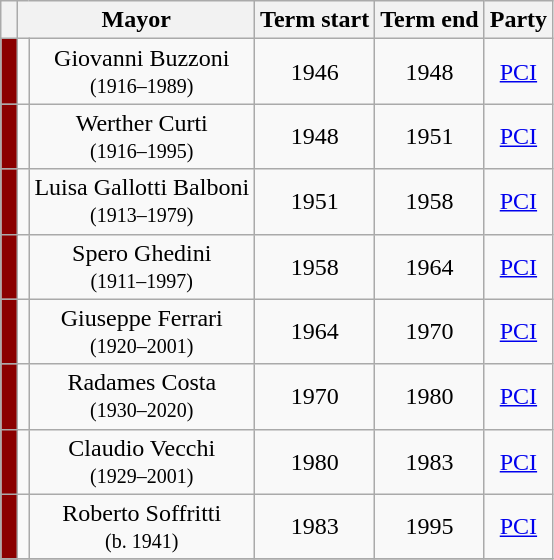<table class="wikitable" style="text-align: center;">
<tr>
<th class=unsortable> </th>
<th colspan=2>Mayor</th>
<th>Term start</th>
<th>Term end</th>
<th>Party</th>
</tr>
<tr>
<th style="background:#8B0000;"></th>
<td></td>
<td>Giovanni Buzzoni<br><small>(1916–1989)</small></td>
<td align=center>1946</td>
<td align=center>1948</td>
<td><a href='#'>PCI</a></td>
</tr>
<tr>
<th style="background:#8B0000;"></th>
<td></td>
<td>Werther Curti<br><small>(1916–1995)</small></td>
<td align=center>1948</td>
<td align=center>1951</td>
<td><a href='#'>PCI</a></td>
</tr>
<tr>
<th style="background:#8B0000;"></th>
<td></td>
<td>Luisa Gallotti Balboni<br><small>(1913–1979)</small></td>
<td align=center>1951</td>
<td align=center>1958</td>
<td><a href='#'>PCI</a></td>
</tr>
<tr>
<th style="background:#8B0000;"></th>
<td></td>
<td>Spero Ghedini<br><small>(1911–1997)</small></td>
<td align=center>1958</td>
<td align=center>1964</td>
<td><a href='#'>PCI</a></td>
</tr>
<tr>
<th style="background:#8B0000;"></th>
<td></td>
<td>Giuseppe Ferrari<br><small>(1920–2001)</small></td>
<td align=center>1964</td>
<td align=center>1970</td>
<td><a href='#'>PCI</a></td>
</tr>
<tr>
<th style="background:#8B0000;"></th>
<td></td>
<td>Radames Costa<br><small>(1930–2020)</small></td>
<td align=center>1970</td>
<td align=center>1980</td>
<td><a href='#'>PCI</a></td>
</tr>
<tr>
<th style="background:#8B0000;"></th>
<td></td>
<td>Claudio Vecchi<br><small>(1929–2001)</small></td>
<td align=center>1980</td>
<td align=center>1983</td>
<td><a href='#'>PCI</a></td>
</tr>
<tr>
<th style="background:#8B0000;"></th>
<td></td>
<td>Roberto Soffritti<br><small>(b. 1941)</small></td>
<td align=center>1983</td>
<td align=center>1995</td>
<td><a href='#'>PCI</a></td>
</tr>
<tr>
</tr>
</table>
